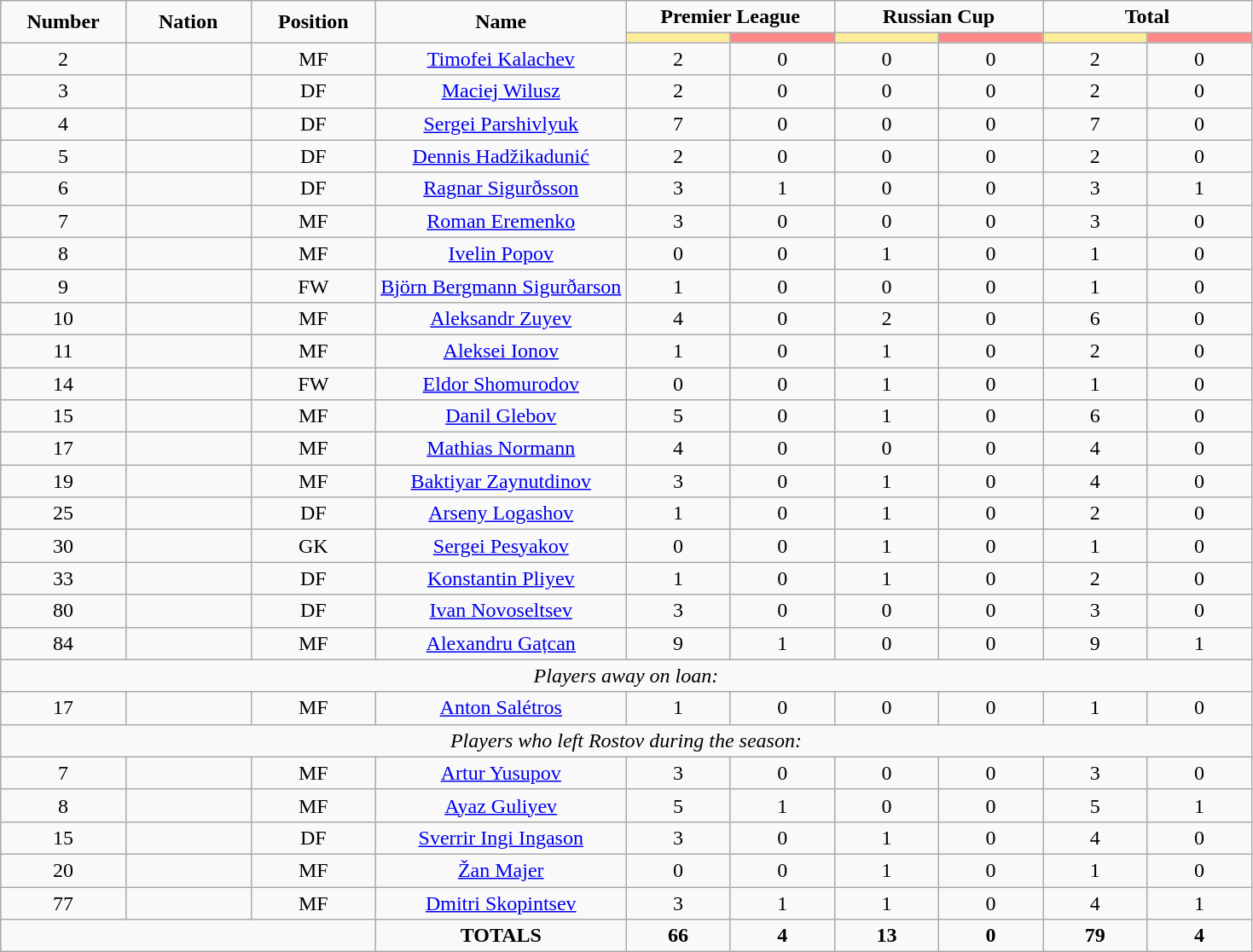<table class="wikitable" style="font-size: 100%; text-align: center;">
<tr>
<td rowspan="2" width="10%" align="center"><strong>Number</strong></td>
<td rowspan="2" width="10%" align="center"><strong>Nation</strong></td>
<td rowspan="2" width="10%" align="center"><strong>Position</strong></td>
<td rowspan="2" width="20%" align="center"><strong>Name</strong></td>
<td colspan="2" align="center"><strong>Premier League</strong></td>
<td colspan="2" align="center"><strong>Russian Cup</strong></td>
<td colspan="2" align="center"><strong>Total</strong></td>
</tr>
<tr>
<th width=60 style="background: #FFEE99"></th>
<th width=60 style="background: #FF8888"></th>
<th width=60 style="background: #FFEE99"></th>
<th width=60 style="background: #FF8888"></th>
<th width=60 style="background: #FFEE99"></th>
<th width=60 style="background: #FF8888"></th>
</tr>
<tr>
<td>2</td>
<td></td>
<td>MF</td>
<td><a href='#'>Timofei Kalachev</a></td>
<td>2</td>
<td>0</td>
<td>0</td>
<td>0</td>
<td>2</td>
<td>0</td>
</tr>
<tr>
<td>3</td>
<td></td>
<td>DF</td>
<td><a href='#'>Maciej Wilusz</a></td>
<td>2</td>
<td>0</td>
<td>0</td>
<td>0</td>
<td>2</td>
<td>0</td>
</tr>
<tr>
<td>4</td>
<td></td>
<td>DF</td>
<td><a href='#'>Sergei Parshivlyuk</a></td>
<td>7</td>
<td>0</td>
<td>0</td>
<td>0</td>
<td>7</td>
<td>0</td>
</tr>
<tr>
<td>5</td>
<td></td>
<td>DF</td>
<td><a href='#'>Dennis Hadžikadunić</a></td>
<td>2</td>
<td>0</td>
<td>0</td>
<td>0</td>
<td>2</td>
<td>0</td>
</tr>
<tr>
<td>6</td>
<td></td>
<td>DF</td>
<td><a href='#'>Ragnar Sigurðsson</a></td>
<td>3</td>
<td>1</td>
<td>0</td>
<td>0</td>
<td>3</td>
<td>1</td>
</tr>
<tr>
<td>7</td>
<td></td>
<td>MF</td>
<td><a href='#'>Roman Eremenko</a></td>
<td>3</td>
<td>0</td>
<td>0</td>
<td>0</td>
<td>3</td>
<td>0</td>
</tr>
<tr>
<td>8</td>
<td></td>
<td>MF</td>
<td><a href='#'>Ivelin Popov</a></td>
<td>0</td>
<td>0</td>
<td>1</td>
<td>0</td>
<td>1</td>
<td>0</td>
</tr>
<tr>
<td>9</td>
<td></td>
<td>FW</td>
<td><a href='#'>Björn Bergmann Sigurðarson</a></td>
<td>1</td>
<td>0</td>
<td>0</td>
<td>0</td>
<td>1</td>
<td>0</td>
</tr>
<tr>
<td>10</td>
<td></td>
<td>MF</td>
<td><a href='#'>Aleksandr Zuyev</a></td>
<td>4</td>
<td>0</td>
<td>2</td>
<td>0</td>
<td>6</td>
<td>0</td>
</tr>
<tr>
<td>11</td>
<td></td>
<td>MF</td>
<td><a href='#'>Aleksei Ionov</a></td>
<td>1</td>
<td>0</td>
<td>1</td>
<td>0</td>
<td>2</td>
<td>0</td>
</tr>
<tr>
<td>14</td>
<td></td>
<td>FW</td>
<td><a href='#'>Eldor Shomurodov</a></td>
<td>0</td>
<td>0</td>
<td>1</td>
<td>0</td>
<td>1</td>
<td>0</td>
</tr>
<tr>
<td>15</td>
<td></td>
<td>MF</td>
<td><a href='#'>Danil Glebov</a></td>
<td>5</td>
<td>0</td>
<td>1</td>
<td>0</td>
<td>6</td>
<td>0</td>
</tr>
<tr>
<td>17</td>
<td></td>
<td>MF</td>
<td><a href='#'>Mathias Normann</a></td>
<td>4</td>
<td>0</td>
<td>0</td>
<td>0</td>
<td>4</td>
<td>0</td>
</tr>
<tr>
<td>19</td>
<td></td>
<td>MF</td>
<td><a href='#'>Baktiyar Zaynutdinov</a></td>
<td>3</td>
<td>0</td>
<td>1</td>
<td>0</td>
<td>4</td>
<td>0</td>
</tr>
<tr>
<td>25</td>
<td></td>
<td>DF</td>
<td><a href='#'>Arseny Logashov</a></td>
<td>1</td>
<td>0</td>
<td>1</td>
<td>0</td>
<td>2</td>
<td>0</td>
</tr>
<tr>
<td>30</td>
<td></td>
<td>GK</td>
<td><a href='#'>Sergei Pesyakov</a></td>
<td>0</td>
<td>0</td>
<td>1</td>
<td>0</td>
<td>1</td>
<td>0</td>
</tr>
<tr>
<td>33</td>
<td></td>
<td>DF</td>
<td><a href='#'>Konstantin Pliyev</a></td>
<td>1</td>
<td>0</td>
<td>1</td>
<td>0</td>
<td>2</td>
<td>0</td>
</tr>
<tr>
<td>80</td>
<td></td>
<td>DF</td>
<td><a href='#'>Ivan Novoseltsev</a></td>
<td>3</td>
<td>0</td>
<td>0</td>
<td>0</td>
<td>3</td>
<td>0</td>
</tr>
<tr>
<td>84</td>
<td></td>
<td>MF</td>
<td><a href='#'>Alexandru Gațcan</a></td>
<td>9</td>
<td>1</td>
<td>0</td>
<td>0</td>
<td>9</td>
<td>1</td>
</tr>
<tr>
<td colspan="14"><em>Players away on loan:</em></td>
</tr>
<tr>
<td>17</td>
<td></td>
<td>MF</td>
<td><a href='#'>Anton Salétros</a></td>
<td>1</td>
<td>0</td>
<td>0</td>
<td>0</td>
<td>1</td>
<td>0</td>
</tr>
<tr>
<td colspan="14"><em>Players who left Rostov during the season:</em></td>
</tr>
<tr>
<td>7</td>
<td></td>
<td>MF</td>
<td><a href='#'>Artur Yusupov</a></td>
<td>3</td>
<td>0</td>
<td>0</td>
<td>0</td>
<td>3</td>
<td>0</td>
</tr>
<tr>
<td>8</td>
<td></td>
<td>MF</td>
<td><a href='#'>Ayaz Guliyev</a></td>
<td>5</td>
<td>1</td>
<td>0</td>
<td>0</td>
<td>5</td>
<td>1</td>
</tr>
<tr>
<td>15</td>
<td></td>
<td>DF</td>
<td><a href='#'>Sverrir Ingi Ingason</a></td>
<td>3</td>
<td>0</td>
<td>1</td>
<td>0</td>
<td>4</td>
<td>0</td>
</tr>
<tr>
<td>20</td>
<td></td>
<td>MF</td>
<td><a href='#'>Žan Majer</a></td>
<td>0</td>
<td>0</td>
<td>1</td>
<td>0</td>
<td>1</td>
<td>0</td>
</tr>
<tr>
<td>77</td>
<td></td>
<td>MF</td>
<td><a href='#'>Dmitri Skopintsev</a></td>
<td>3</td>
<td>1</td>
<td>1</td>
<td>0</td>
<td>4</td>
<td>1</td>
</tr>
<tr>
<td colspan="3"></td>
<td><strong>TOTALS</strong></td>
<td><strong>66</strong></td>
<td><strong>4</strong></td>
<td><strong>13</strong></td>
<td><strong>0</strong></td>
<td><strong>79</strong></td>
<td><strong>4</strong></td>
</tr>
</table>
